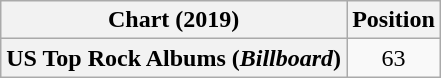<table class="wikitable plainrowheaders" style="text-align:center">
<tr>
<th scope="col">Chart (2019)</th>
<th scope="col">Position</th>
</tr>
<tr>
<th scope="row">US Top Rock Albums (<em>Billboard</em>)</th>
<td>63</td>
</tr>
</table>
